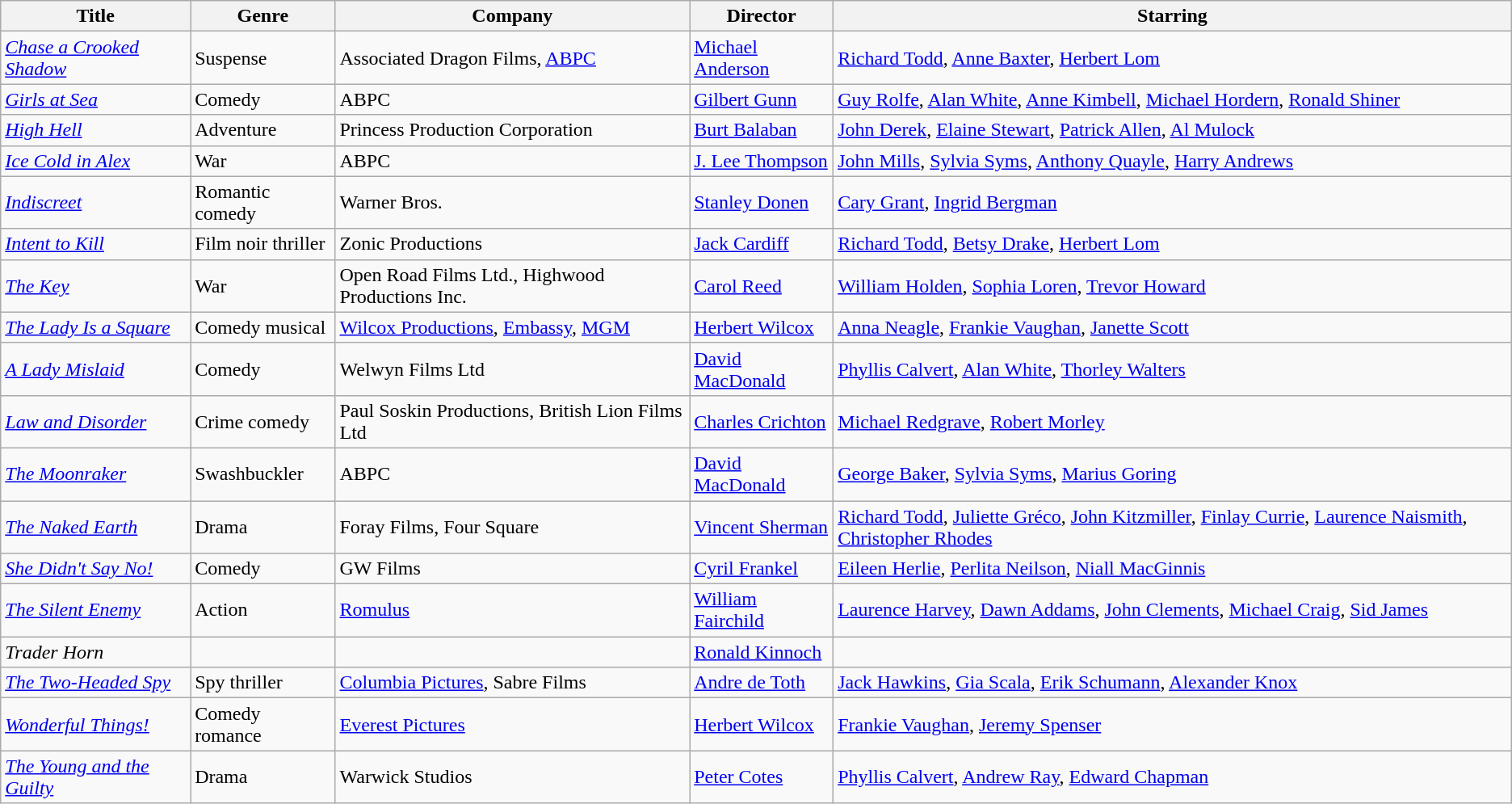<table class="wikitable unsortable">
<tr>
<th>Title</th>
<th>Genre</th>
<th>Company</th>
<th>Director</th>
<th>Starring</th>
</tr>
<tr>
<td><em><a href='#'>Chase a Crooked Shadow</a></em></td>
<td>Suspense</td>
<td>Associated Dragon Films, <a href='#'>ABPC</a></td>
<td><a href='#'>Michael Anderson</a></td>
<td><a href='#'>Richard Todd</a>, <a href='#'>Anne Baxter</a>, <a href='#'>Herbert Lom</a></td>
</tr>
<tr>
<td><em><a href='#'>Girls at Sea</a></em></td>
<td>Comedy</td>
<td>ABPC</td>
<td><a href='#'>Gilbert Gunn</a></td>
<td><a href='#'>Guy Rolfe</a>, <a href='#'>Alan White</a>, <a href='#'>Anne Kimbell</a>, <a href='#'>Michael Hordern</a>, <a href='#'>Ronald Shiner</a></td>
</tr>
<tr>
<td><em><a href='#'>High Hell</a></em></td>
<td>Adventure</td>
<td>Princess Production Corporation</td>
<td><a href='#'>Burt Balaban</a></td>
<td><a href='#'>John Derek</a>, <a href='#'>Elaine Stewart</a>, <a href='#'>Patrick Allen</a>, <a href='#'>Al Mulock</a></td>
</tr>
<tr>
<td><em><a href='#'>Ice Cold in Alex</a></em></td>
<td>War</td>
<td>ABPC</td>
<td><a href='#'>J. Lee Thompson</a></td>
<td><a href='#'>John Mills</a>, <a href='#'>Sylvia Syms</a>, <a href='#'>Anthony Quayle</a>, <a href='#'>Harry Andrews</a></td>
</tr>
<tr>
<td><em><a href='#'>Indiscreet</a></em></td>
<td>Romantic comedy</td>
<td>Warner Bros.</td>
<td><a href='#'>Stanley Donen</a></td>
<td><a href='#'>Cary Grant</a>, <a href='#'>Ingrid Bergman</a></td>
</tr>
<tr>
<td><em><a href='#'>Intent to Kill</a></em></td>
<td>Film noir thriller</td>
<td>Zonic Productions</td>
<td><a href='#'>Jack Cardiff</a></td>
<td><a href='#'>Richard Todd</a>, <a href='#'>Betsy Drake</a>, <a href='#'>Herbert Lom</a></td>
</tr>
<tr>
<td><em><a href='#'>The Key</a></em></td>
<td>War</td>
<td>Open Road Films Ltd., Highwood Productions Inc.</td>
<td><a href='#'>Carol Reed</a></td>
<td><a href='#'>William Holden</a>, <a href='#'>Sophia Loren</a>, <a href='#'>Trevor Howard</a></td>
</tr>
<tr>
<td><em><a href='#'>The Lady Is a Square</a></em></td>
<td>Comedy musical</td>
<td><a href='#'>Wilcox Productions</a>, <a href='#'>Embassy</a>, <a href='#'>MGM</a></td>
<td><a href='#'>Herbert Wilcox</a></td>
<td><a href='#'>Anna Neagle</a>, <a href='#'>Frankie Vaughan</a>, <a href='#'>Janette Scott</a></td>
</tr>
<tr>
<td><em><a href='#'>A Lady Mislaid</a></em></td>
<td>Comedy</td>
<td>Welwyn Films Ltd</td>
<td><a href='#'>David MacDonald</a></td>
<td><a href='#'>Phyllis Calvert</a>, <a href='#'>Alan White</a>, <a href='#'>Thorley Walters</a></td>
</tr>
<tr>
<td><em><a href='#'>Law and Disorder</a></em></td>
<td>Crime comedy</td>
<td>Paul Soskin Productions, British Lion Films Ltd</td>
<td><a href='#'>Charles Crichton</a></td>
<td><a href='#'>Michael Redgrave</a>, <a href='#'>Robert Morley</a></td>
</tr>
<tr>
<td><em><a href='#'>The Moonraker</a></em></td>
<td>Swashbuckler</td>
<td>ABPC</td>
<td><a href='#'>David MacDonald</a></td>
<td><a href='#'>George Baker</a>, <a href='#'>Sylvia Syms</a>, <a href='#'>Marius Goring</a></td>
</tr>
<tr>
<td><em><a href='#'>The Naked Earth</a></em></td>
<td>Drama</td>
<td>Foray Films, Four Square</td>
<td><a href='#'>Vincent Sherman</a></td>
<td><a href='#'>Richard Todd</a>, <a href='#'>Juliette Gréco</a>, <a href='#'>John Kitzmiller</a>, <a href='#'>Finlay Currie</a>, <a href='#'>Laurence Naismith</a>, <a href='#'>Christopher Rhodes</a></td>
</tr>
<tr>
<td><em><a href='#'>She Didn't Say No!</a></em></td>
<td>Comedy</td>
<td>GW Films</td>
<td><a href='#'>Cyril Frankel</a></td>
<td><a href='#'>Eileen Herlie</a>, <a href='#'>Perlita Neilson</a>, <a href='#'>Niall MacGinnis</a></td>
</tr>
<tr>
<td><em><a href='#'>The Silent Enemy</a></em></td>
<td>Action</td>
<td><a href='#'>Romulus</a></td>
<td><a href='#'>William Fairchild</a></td>
<td><a href='#'>Laurence Harvey</a>, <a href='#'>Dawn Addams</a>, <a href='#'>John Clements</a>, <a href='#'>Michael Craig</a>, <a href='#'>Sid James</a></td>
</tr>
<tr>
<td><em>Trader Horn</em></td>
<td></td>
<td></td>
<td><a href='#'>Ronald Kinnoch</a></td>
<td></td>
</tr>
<tr>
<td><em><a href='#'>The Two-Headed Spy</a></em></td>
<td>Spy thriller</td>
<td><a href='#'>Columbia Pictures</a>, Sabre Films</td>
<td><a href='#'>Andre de Toth</a></td>
<td><a href='#'>Jack Hawkins</a>, <a href='#'>Gia Scala</a>, <a href='#'>Erik Schumann</a>, <a href='#'>Alexander Knox</a></td>
</tr>
<tr>
<td><em><a href='#'>Wonderful Things!</a></em></td>
<td>Comedy romance</td>
<td><a href='#'>Everest Pictures</a></td>
<td><a href='#'>Herbert Wilcox</a></td>
<td><a href='#'>Frankie Vaughan</a>, <a href='#'>Jeremy Spenser</a></td>
</tr>
<tr>
<td><em><a href='#'>The Young and the Guilty</a></em></td>
<td>Drama</td>
<td>Warwick Studios</td>
<td><a href='#'>Peter Cotes</a></td>
<td><a href='#'>Phyllis Calvert</a>, <a href='#'>Andrew Ray</a>, <a href='#'>Edward Chapman</a></td>
</tr>
</table>
